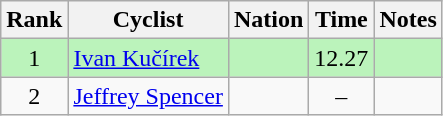<table class="wikitable sortable" style="text-align:center">
<tr>
<th>Rank</th>
<th>Cyclist</th>
<th>Nation</th>
<th>Time</th>
<th>Notes</th>
</tr>
<tr bgcolor=bbf3bb>
<td>1</td>
<td align=left data-sort-value="Kučírek, Ivan"><a href='#'>Ivan Kučírek</a></td>
<td align=left></td>
<td>12.27</td>
<td></td>
</tr>
<tr>
<td>2</td>
<td align=left data-sort-value="Spencer, Jeffrey"><a href='#'>Jeffrey Spencer</a></td>
<td align=left></td>
<td>–</td>
<td></td>
</tr>
</table>
